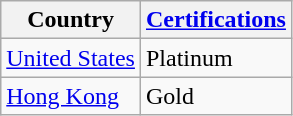<table class="wikitable">
<tr>
<th>Country</th>
<th><a href='#'>Certifications</a></th>
</tr>
<tr>
<td><a href='#'>United States</a></td>
<td>Platinum</td>
</tr>
<tr>
<td><a href='#'>Hong Kong</a></td>
<td>Gold</td>
</tr>
</table>
